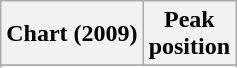<table class="wikitable sortable plainrowheaders" style="text-align:center;">
<tr>
<th scope="col">Chart (2009)</th>
<th scope="col">Peak<br>position</th>
</tr>
<tr>
</tr>
<tr>
</tr>
</table>
